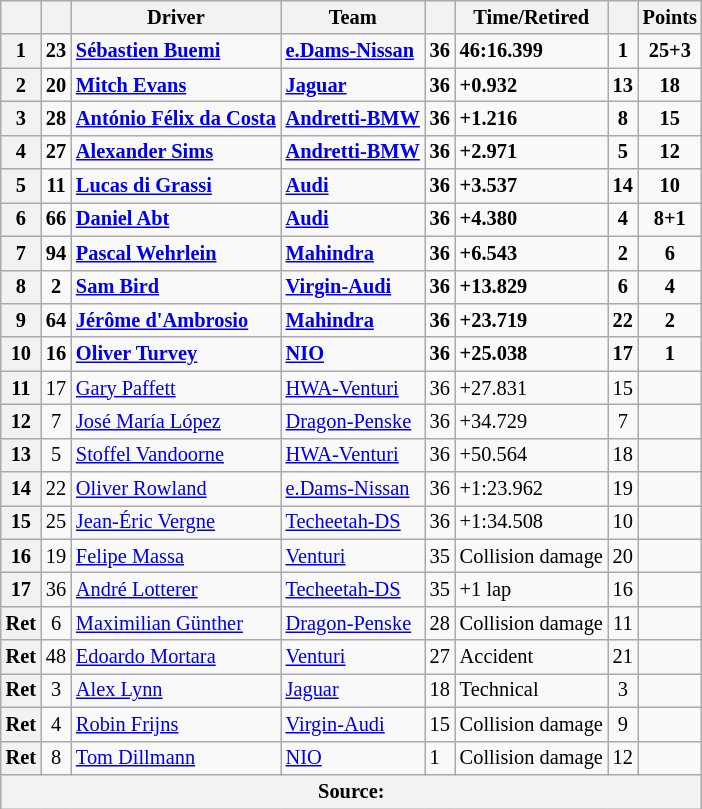<table class="wikitable sortable" style="font-size: 85%">
<tr>
<th scope="col"></th>
<th scope="col"></th>
<th scope="col">Driver</th>
<th scope="col">Team</th>
<th scope="col"></th>
<th scope="col" class="unsortable">Time/Retired</th>
<th scope="col"></th>
<th scope="col">Points</th>
</tr>
<tr>
<th scope="row">1</th>
<td align="center"><strong>23</strong></td>
<td data-sort-value="BUE"><strong> <a href='#'>Sébastien Buemi</a></strong></td>
<td><a href='#'><strong>e.Dams-Nissan</strong></a></td>
<td><strong>36</strong></td>
<td><strong>46:16.399</strong></td>
<td align="center"><strong>1</strong></td>
<td align="center"><strong>25+3</strong></td>
</tr>
<tr>
<th scope="row">2</th>
<td align="center"><strong>20</strong></td>
<td data-sort-value="EVA"><strong> <a href='#'>Mitch Evans</a></strong></td>
<td><a href='#'><strong>Jaguar</strong></a></td>
<td><strong>36</strong></td>
<td><strong>+0.932</strong></td>
<td align="center"><strong>13</strong></td>
<td align="center"><strong>18</strong></td>
</tr>
<tr>
<th scope="row">3</th>
<td align="center"><strong>28</strong></td>
<td data-sort-value="DAC"><strong> <a href='#'>António Félix da Costa</a></strong></td>
<td><a href='#'><strong>Andretti-BMW</strong></a></td>
<td><strong>36</strong></td>
<td><strong>+1.216</strong></td>
<td align="center"><strong>8</strong></td>
<td align="center"><strong>15</strong></td>
</tr>
<tr>
<th scope="row">4</th>
<td align="center"><strong>27</strong></td>
<td data-sort-value="SIM"><strong> <a href='#'>Alexander Sims</a></strong></td>
<td><a href='#'><strong>Andretti-BMW</strong></a></td>
<td><strong>36</strong></td>
<td><strong>+2.971</strong></td>
<td align="center"><strong>5</strong></td>
<td align="center"><strong>12</strong></td>
</tr>
<tr>
<th scope="row">5</th>
<td align="center"><strong>11</strong></td>
<td data-sort-value="DIG"><strong> <a href='#'>Lucas di Grassi</a></strong></td>
<td><a href='#'><strong>Audi</strong></a></td>
<td><strong>36</strong></td>
<td><strong>+3.537</strong></td>
<td align="center"><strong>14</strong></td>
<td align="center"><strong>10</strong></td>
</tr>
<tr>
<th scope="row">6</th>
<td align="center"><strong>66</strong></td>
<td data-sort-value="ABT"><strong> <a href='#'>Daniel Abt</a></strong></td>
<td><a href='#'><strong>Audi</strong></a></td>
<td><strong>36</strong></td>
<td><strong>+4.380</strong></td>
<td align="center"><strong>4</strong></td>
<td align="center"><strong>8+1</strong></td>
</tr>
<tr>
<th scope="row">7</th>
<td align="center"><strong>94</strong></td>
<td data-sort-value="WEH"><strong> <a href='#'>Pascal Wehrlein</a></strong></td>
<td><a href='#'><strong>Mahindra</strong></a></td>
<td><strong>36</strong></td>
<td><strong>+6.543</strong></td>
<td align="center"><strong>2</strong></td>
<td align="center"><strong>6</strong></td>
</tr>
<tr>
<th scope="row">8</th>
<td align="center"><strong>2</strong></td>
<td data-sort-value="BIR"><strong> <a href='#'>Sam Bird</a></strong></td>
<td><a href='#'><strong>Virgin-Audi</strong></a></td>
<td><strong>36</strong></td>
<td><strong>+13.829</strong></td>
<td align="center"><strong>6</strong></td>
<td align="center"><strong>4</strong></td>
</tr>
<tr>
<th scope="row">9</th>
<td align="center"><strong>64</strong></td>
<td data-sort-value="DAM"><strong> <a href='#'>Jérôme d'Ambrosio</a></strong></td>
<td><a href='#'><strong>Mahindra</strong></a></td>
<td><strong>36</strong></td>
<td><strong>+23.719</strong></td>
<td align="center"><strong>22</strong></td>
<td align="center"><strong>2</strong></td>
</tr>
<tr>
<th scope="row">10</th>
<td align="center"><strong>16</strong></td>
<td data-sort-value="TUR"><strong> <a href='#'>Oliver Turvey</a></strong></td>
<td><a href='#'><strong>NIO</strong></a></td>
<td><strong>36</strong></td>
<td><strong>+25.038</strong></td>
<td align="center"><strong>17</strong></td>
<td align="center"><strong>1</strong></td>
</tr>
<tr>
<th scope="row">11</th>
<td align="center">17</td>
<td data-sort-value="PAF"> <a href='#'>Gary Paffett</a></td>
<td><a href='#'>HWA-Venturi</a></td>
<td>36</td>
<td>+27.831</td>
<td align="center">15</td>
<td></td>
</tr>
<tr>
<th scope="row">12</th>
<td align="center">7</td>
<td data-sort-value="LOP"> <a href='#'>José María López</a></td>
<td><a href='#'>Dragon-Penske</a></td>
<td>36</td>
<td>+34.729</td>
<td align="center">7</td>
<td></td>
</tr>
<tr>
<th scope="row">13</th>
<td align="center">5</td>
<td data-sort-value="VAN"> <a href='#'>Stoffel Vandoorne</a></td>
<td><a href='#'>HWA-Venturi</a></td>
<td>36</td>
<td>+50.564</td>
<td align="center">18</td>
<td></td>
</tr>
<tr>
<th scope="row">14</th>
<td align="center">22</td>
<td data-sort-value="ROW"> <a href='#'>Oliver Rowland</a></td>
<td><a href='#'>e.Dams-Nissan</a></td>
<td>36</td>
<td>+1:23.962</td>
<td align="center">19</td>
<td></td>
</tr>
<tr>
<th scope="row">15</th>
<td align="center">25</td>
<td data-sort-value="VER"> <a href='#'>Jean-Éric Vergne</a></td>
<td><a href='#'>Techeetah-DS</a></td>
<td>36</td>
<td>+1:34.508</td>
<td align="center">10</td>
<td></td>
</tr>
<tr>
<th scope="row">16</th>
<td align="center">19</td>
<td data-sort-value="MAS"> <a href='#'>Felipe Massa</a></td>
<td><a href='#'>Venturi</a></td>
<td>35</td>
<td>Collision damage</td>
<td align="center">20</td>
<td></td>
</tr>
<tr>
<th scope="row">17</th>
<td align="center">36</td>
<td data-sort-value="LOT"> <a href='#'>André Lotterer</a></td>
<td><a href='#'>Techeetah-DS</a></td>
<td>35</td>
<td>+1 lap</td>
<td align="center">16</td>
<td></td>
</tr>
<tr>
<th scope="row" data-sort-value="18">Ret</th>
<td align="center">6</td>
<td data-sort-value="GUN"> <a href='#'>Maximilian Günther</a></td>
<td><a href='#'>Dragon-Penske</a></td>
<td>28</td>
<td>Collision damage</td>
<td align="center">11</td>
<td></td>
</tr>
<tr>
<th scope="row" data-sort-value="19">Ret</th>
<td align="center">48</td>
<td data-sort-value="MOR"> <a href='#'>Edoardo Mortara</a></td>
<td><a href='#'>Venturi</a></td>
<td>27</td>
<td>Accident</td>
<td align="center">21</td>
<td></td>
</tr>
<tr>
<th scope="row" data-sort-value="20">Ret</th>
<td align="center">3</td>
<td data-sort-value="LYN"> <a href='#'>Alex Lynn</a></td>
<td><a href='#'>Jaguar</a></td>
<td>18</td>
<td>Technical</td>
<td align="center">3</td>
<td></td>
</tr>
<tr>
<th scope="row" data-sort-value="21">Ret</th>
<td align="center">4</td>
<td data-sort-value="FRI"> <a href='#'>Robin Frijns</a></td>
<td><a href='#'>Virgin-Audi</a></td>
<td>15</td>
<td>Collision damage</td>
<td align="center">9</td>
<td></td>
</tr>
<tr>
<th scope="row" data-sort-value="22">Ret</th>
<td align="center">8</td>
<td data-sort-value="DIL"> <a href='#'>Tom Dillmann</a></td>
<td><a href='#'>NIO</a></td>
<td>1</td>
<td>Collision damage</td>
<td align="center">12</td>
<td></td>
</tr>
<tr>
<th colspan="8">Source:</th>
</tr>
</table>
